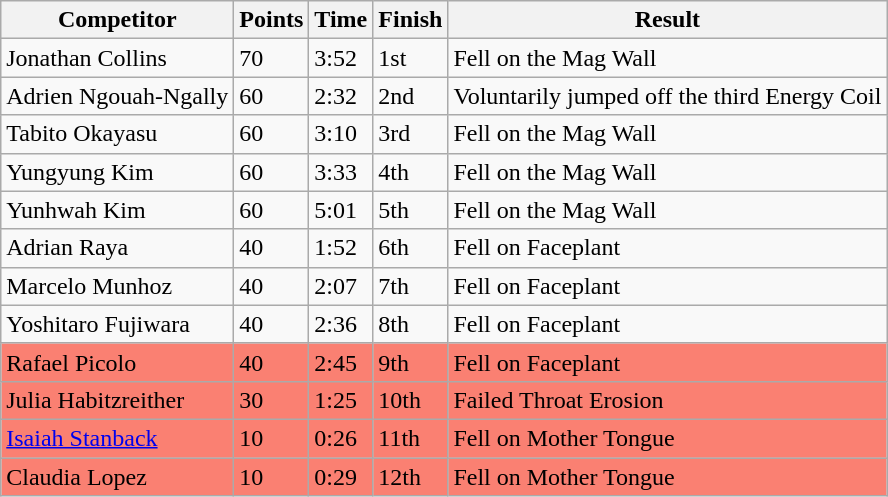<table class="wikitable sortable">
<tr>
<th nowrap="nowrap">Competitor</th>
<th>Points</th>
<th>Time</th>
<th>Finish</th>
<th>Result</th>
</tr>
<tr>
<td> Jonathan Collins</td>
<td>70</td>
<td>3:52</td>
<td>1st</td>
<td>Fell on the Mag Wall</td>
</tr>
<tr>
<td> Adrien Ngouah-Ngally</td>
<td>60</td>
<td>2:32</td>
<td>2nd</td>
<td>Voluntarily jumped off the third Energy Coil</td>
</tr>
<tr>
<td> Tabito Okayasu</td>
<td>60</td>
<td>3:10</td>
<td>3rd</td>
<td>Fell on the Mag Wall</td>
</tr>
<tr>
<td> Yungyung Kim</td>
<td>60</td>
<td>3:33</td>
<td>4th</td>
<td>Fell on the Mag Wall</td>
</tr>
<tr>
<td> Yunhwah Kim</td>
<td>60</td>
<td>5:01</td>
<td>5th</td>
<td>Fell on the Mag Wall</td>
</tr>
<tr>
<td> Adrian Raya</td>
<td>40</td>
<td>1:52</td>
<td>6th</td>
<td>Fell on Faceplant</td>
</tr>
<tr>
<td> Marcelo Munhoz</td>
<td>40</td>
<td>2:07</td>
<td>7th</td>
<td>Fell on Faceplant</td>
</tr>
<tr>
<td> Yoshitaro Fujiwara</td>
<td>40</td>
<td>2:36</td>
<td>8th</td>
<td>Fell on Faceplant</td>
</tr>
<tr style="background-color:#fa8072">
<td> Rafael Picolo</td>
<td>40</td>
<td>2:45</td>
<td>9th</td>
<td>Fell on Faceplant</td>
</tr>
<tr style="background-color:#fa8072">
<td> Julia Habitzreither</td>
<td>30</td>
<td>1:25</td>
<td>10th</td>
<td>Failed Throat Erosion</td>
</tr>
<tr style="background-color:#fa8072">
<td> <a href='#'>Isaiah Stanback</a></td>
<td>10</td>
<td>0:26</td>
<td>11th</td>
<td>Fell on Mother Tongue</td>
</tr>
<tr style="background-color:#fa8072">
<td> Claudia Lopez</td>
<td>10</td>
<td>0:29</td>
<td>12th</td>
<td>Fell on Mother Tongue</td>
</tr>
</table>
